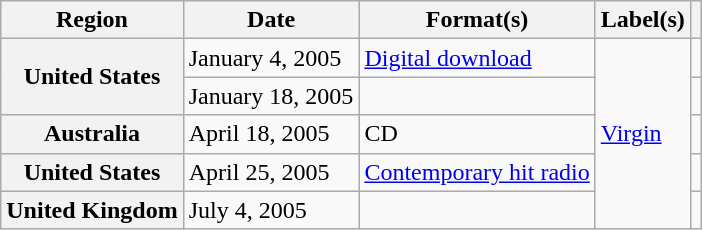<table class="wikitable plainrowheaders">
<tr>
<th scope="col">Region</th>
<th scope="col">Date</th>
<th scope="col">Format(s)</th>
<th scope="col">Label(s)</th>
<th scope="col"></th>
</tr>
<tr>
<th scope="row" rowspan="2">United States</th>
<td>January 4, 2005</td>
<td><a href='#'>Digital download</a></td>
<td rowspan="5"><a href='#'>Virgin</a></td>
<td align="center"></td>
</tr>
<tr>
<td>January 18, 2005</td>
<td></td>
<td align="center"></td>
</tr>
<tr>
<th scope="row">Australia</th>
<td>April 18, 2005</td>
<td>CD</td>
<td align="center"></td>
</tr>
<tr>
<th scope="row">United States</th>
<td>April 25, 2005</td>
<td><a href='#'>Contemporary hit radio</a></td>
<td align="center"></td>
</tr>
<tr>
<th scope="row">United Kingdom</th>
<td>July 4, 2005</td>
<td></td>
<td align="center"></td>
</tr>
</table>
